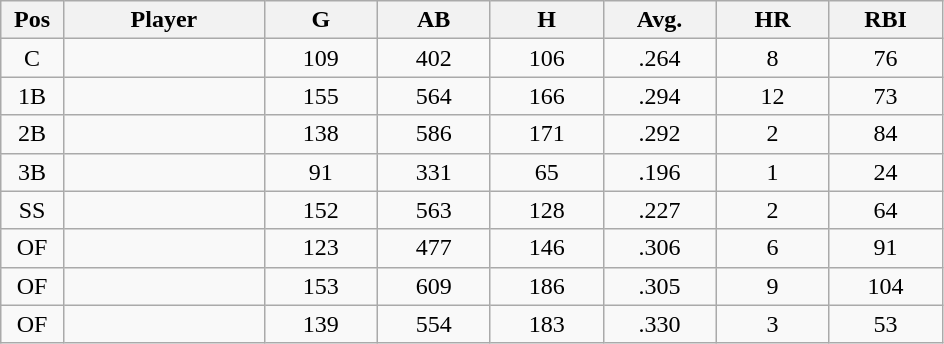<table class="wikitable sortable">
<tr>
<th bgcolor="#DDDDFF" width="5%">Pos</th>
<th bgcolor="#DDDDFF" width="16%">Player</th>
<th bgcolor="#DDDDFF" width="9%">G</th>
<th bgcolor="#DDDDFF" width="9%">AB</th>
<th bgcolor="#DDDDFF" width="9%">H</th>
<th bgcolor="#DDDDFF" width="9%">Avg.</th>
<th bgcolor="#DDDDFF" width="9%">HR</th>
<th bgcolor="#DDDDFF" width="9%">RBI</th>
</tr>
<tr align="center">
<td>C</td>
<td></td>
<td>109</td>
<td>402</td>
<td>106</td>
<td>.264</td>
<td>8</td>
<td>76</td>
</tr>
<tr align="center">
<td>1B</td>
<td></td>
<td>155</td>
<td>564</td>
<td>166</td>
<td>.294</td>
<td>12</td>
<td>73</td>
</tr>
<tr align="center">
<td>2B</td>
<td></td>
<td>138</td>
<td>586</td>
<td>171</td>
<td>.292</td>
<td>2</td>
<td>84</td>
</tr>
<tr align="center">
<td>3B</td>
<td></td>
<td>91</td>
<td>331</td>
<td>65</td>
<td>.196</td>
<td>1</td>
<td>24</td>
</tr>
<tr align="center">
<td>SS</td>
<td></td>
<td>152</td>
<td>563</td>
<td>128</td>
<td>.227</td>
<td>2</td>
<td>64</td>
</tr>
<tr align="center">
<td>OF</td>
<td></td>
<td>123</td>
<td>477</td>
<td>146</td>
<td>.306</td>
<td>6</td>
<td>91</td>
</tr>
<tr align="center">
<td>OF</td>
<td></td>
<td>153</td>
<td>609</td>
<td>186</td>
<td>.305</td>
<td>9</td>
<td>104</td>
</tr>
<tr align="center">
<td>OF</td>
<td></td>
<td>139</td>
<td>554</td>
<td>183</td>
<td>.330</td>
<td>3</td>
<td>53</td>
</tr>
</table>
